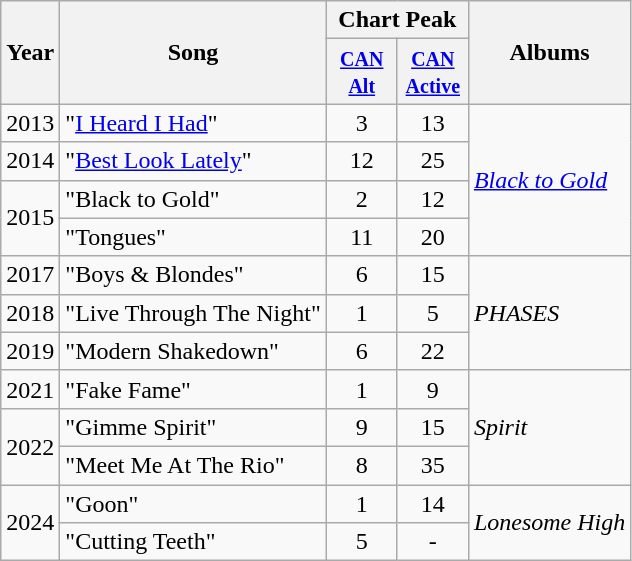<table class="wikitable">
<tr>
<th rowspan="2">Year</th>
<th rowspan="2">Song</th>
<th colspan="2">Chart Peak</th>
<th rowspan="2">Albums</th>
</tr>
<tr>
<th style="width:40px;"><small><a href='#'>CAN<br> Alt</a></small><br></th>
<th style="width:40px;"><small><a href='#'>CAN<br> Active</a></small><br></th>
</tr>
<tr>
<td>2013</td>
<td>"<a href='#'>I Heard I Had</a>"</td>
<td style="text-align:center;">3</td>
<td style="text-align:center;">13</td>
<td rowspan="4"><em><a href='#'>Black to Gold</a></em></td>
</tr>
<tr>
<td>2014</td>
<td>"<a href='#'>Best Look Lately</a>"</td>
<td style="text-align:center;">12</td>
<td style="text-align:center;">25</td>
</tr>
<tr>
<td rowspan="2">2015</td>
<td>"Black to Gold"</td>
<td style="text-align:center;">2</td>
<td style="text-align:center;">12</td>
</tr>
<tr>
<td>"Tongues"</td>
<td style="text-align:center;">11</td>
<td style="text-align:center;">20</td>
</tr>
<tr>
<td>2017</td>
<td>"Boys & Blondes"</td>
<td style="text-align:center;">6</td>
<td style="text-align:center;">15</td>
<td rowspan="3"><em>PHASES</em></td>
</tr>
<tr>
<td>2018</td>
<td>"Live Through The Night"</td>
<td style="text-align:center;">1</td>
<td style="text-align:center;">5</td>
</tr>
<tr>
<td>2019</td>
<td>"Modern Shakedown"</td>
<td style="text-align:center;">6</td>
<td style="text-align:center;">22</td>
</tr>
<tr>
<td>2021</td>
<td>"Fake Fame"</td>
<td style="text-align:center;">1</td>
<td style="text-align:center;">9</td>
<td rowspan="3"><em>Spirit</em></td>
</tr>
<tr>
<td rowspan="2">2022</td>
<td>"Gimme Spirit"</td>
<td style="text-align:center;">9</td>
<td style="text-align:center;">15</td>
</tr>
<tr>
<td>"Meet Me At The Rio"</td>
<td style="text-align:center;">8</td>
<td style="text-align:center;">35</td>
</tr>
<tr>
<td rowspan="2">2024</td>
<td>"Goon"</td>
<td style="text-align:center;">1</td>
<td style="text-align:center;">14</td>
<td rowspan="2"><em>Lonesome High</em></td>
</tr>
<tr>
<td>"Cutting Teeth"</td>
<td style="text-align:center;">5</td>
<td style="text-align:center;">-</td>
</tr>
</table>
